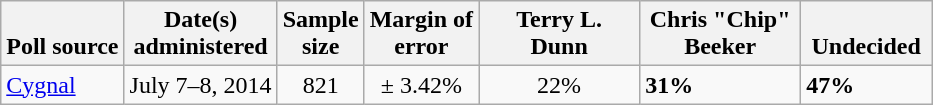<table class="wikitable">
<tr valign= bottom>
<th>Poll source</th>
<th>Date(s)<br>administered</th>
<th>Sample<br>size</th>
<th>Margin of<br>error</th>
<th style="width:100px;">Terry L.<br>Dunn</th>
<th style="width:100px;">Chris "Chip"<br>Beeker</th>
<th style="width:80px;">Undecided</th>
</tr>
<tr>
<td><a href='#'>Cygnal</a></td>
<td align=center>July 7–8, 2014</td>
<td align=center>821</td>
<td align=center>± 3.42%</td>
<td align=center>22%</td>
<td><strong>31%</strong></td>
<td><strong>47%</strong></td>
</tr>
</table>
